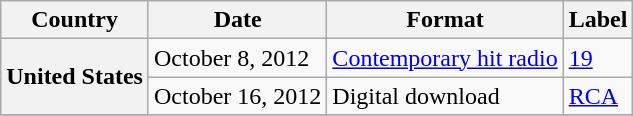<table class="wikitable plainrowheaders">
<tr>
<th scope="col">Country</th>
<th scope="col">Date</th>
<th scope="col">Format</th>
<th scope="col">Label</th>
</tr>
<tr>
<th scope="row" rowspan="2">United States</th>
<td>October 8, 2012</td>
<td><a href='#'>Contemporary hit radio</a></td>
<td><a href='#'>19</a></td>
</tr>
<tr>
<td>October 16, 2012</td>
<td>Digital download</td>
<td><a href='#'>RCA</a></td>
</tr>
<tr>
</tr>
</table>
